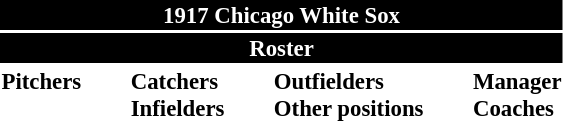<table class="toccolours" style="font-size: 95%;">
<tr>
<th colspan="10" style="background-color: black; color: white; text-align: center;">1917 Chicago White Sox</th>
</tr>
<tr>
<td colspan="10" style="background-color: black; color: white; text-align: center;"><strong>Roster</strong></td>
</tr>
<tr>
<td valign="top"><strong>Pitchers</strong><br>






</td>
<td width="25px"></td>
<td valign="top"><strong>Catchers</strong><br>


<strong>Infielders</strong>








</td>
<td width="25px"></td>
<td valign="top"><strong>Outfielders</strong><br>




<strong>Other positions</strong>
</td>
<td width="25px"></td>
<td valign="top"><strong>Manager</strong><br>
<strong>Coaches</strong>
</td>
</tr>
</table>
